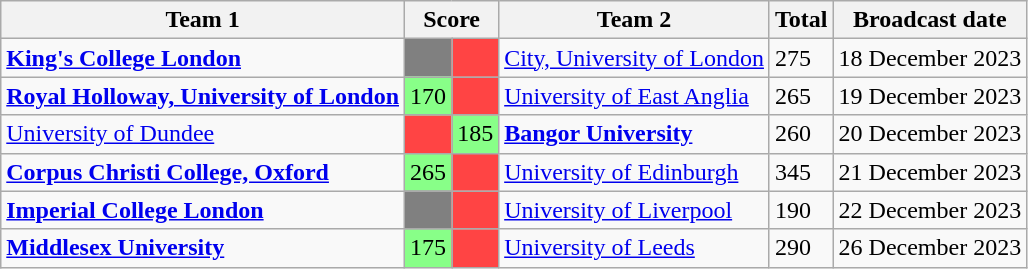<table class="wikitable">
<tr>
<th>Team 1</th>
<th colspan=2>Score</th>
<th>Team 2</th>
<th>Total</th>
<th>Broadcast date</th>
</tr>
<tr>
<td><strong><a href='#'>King's College London</a></strong></td>
<td style="background:grey"></td>
<td style="background:#f44;"></td>
<td><a href='#'>City, University of London</a></td>
<td>275</td>
<td>18 December 2023</td>
</tr>
<tr>
<td><strong><a href='#'>Royal Holloway, University of London</a></strong></td>
<td style="background:#88ff88">170</td>
<td style="background:#f44;"></td>
<td><a href='#'>University of East Anglia</a></td>
<td>265</td>
<td>19 December 2023</td>
</tr>
<tr>
<td><a href='#'>University of Dundee</a></td>
<td style="background:#f44;"></td>
<td style="background:#88ff88">185</td>
<td><strong><a href='#'>Bangor University</a></strong></td>
<td>260</td>
<td>20 December 2023</td>
</tr>
<tr>
<td><strong><a href='#'>Corpus Christi College, Oxford</a></strong></td>
<td style="background:#88ff88">265</td>
<td style="background:#f44;"></td>
<td><a href='#'>University of Edinburgh</a></td>
<td>345</td>
<td>21 December 2023</td>
</tr>
<tr>
<td><strong><a href='#'>Imperial College London</a></strong></td>
<td style="background:grey"></td>
<td style="background:#f44;"></td>
<td><a href='#'>University of Liverpool</a></td>
<td>190</td>
<td>22 December 2023</td>
</tr>
<tr>
<td><strong><a href='#'>Middlesex University</a></strong></td>
<td style="background:#88ff88">175</td>
<td style="background:#f44;"></td>
<td><a href='#'>University of Leeds</a></td>
<td>290</td>
<td>26 December 2023</td>
</tr>
</table>
